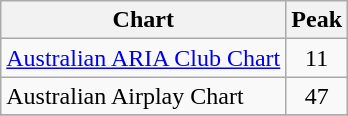<table class="wikitable">
<tr>
<th>Chart</th>
<th>Peak</th>
</tr>
<tr>
<td><a href='#'>Australian ARIA Club Chart</a></td>
<td align="center">11</td>
</tr>
<tr>
<td>Australian Airplay Chart</td>
<td align="center">47</td>
</tr>
<tr>
</tr>
</table>
